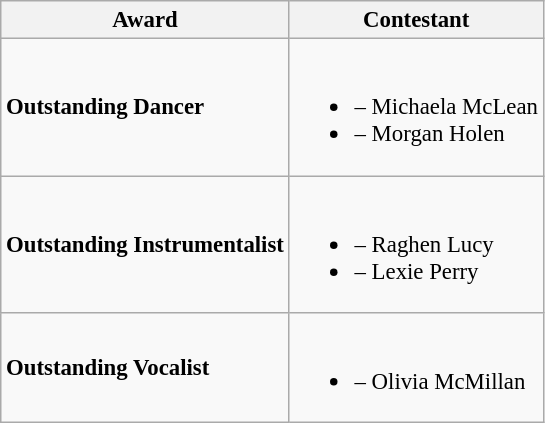<table class="wikitable sortable" style="font-size: 95%;">
<tr>
<th>Award</th>
<th>Contestant</th>
</tr>
<tr>
<td><strong>Outstanding Dancer</strong></td>
<td><br><ul><li> – Michaela McLean</li><li> – Morgan Holen</li></ul></td>
</tr>
<tr>
<td><strong>Outstanding Instrumentalist</strong></td>
<td><br><ul><li> – Raghen Lucy</li><li> – Lexie Perry</li></ul></td>
</tr>
<tr>
<td><strong>Outstanding Vocalist</strong></td>
<td><br><ul><li> – Olivia McMillan</li></ul></td>
</tr>
</table>
